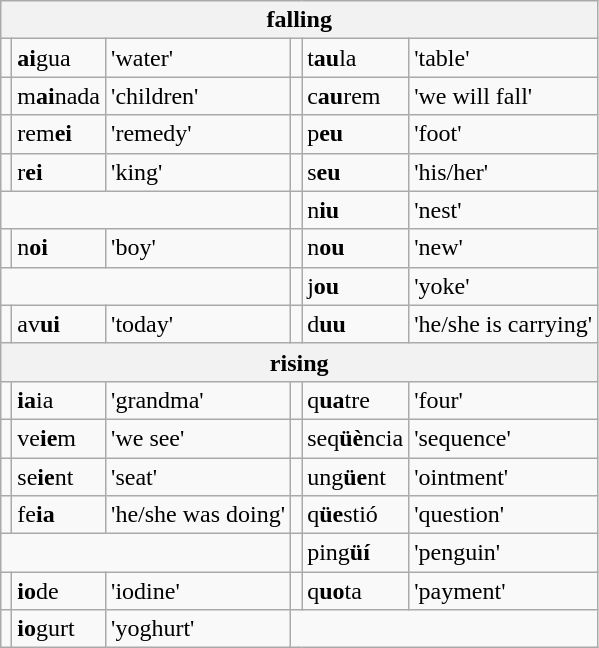<table class="wikitable">
<tr>
<th colspan="6">falling</th>
</tr>
<tr>
<td></td>
<td><strong>ai</strong>gua</td>
<td>'water'</td>
<td></td>
<td>t<strong>au</strong>la</td>
<td>'table'</td>
</tr>
<tr>
<td></td>
<td>m<strong>ai</strong>nada</td>
<td>'children'</td>
<td></td>
<td>c<strong>au</strong>rem</td>
<td>'we will fall'</td>
</tr>
<tr>
<td></td>
<td>rem<strong>ei</strong></td>
<td>'remedy'</td>
<td></td>
<td>p<strong>eu</strong></td>
<td>'foot'</td>
</tr>
<tr>
<td></td>
<td>r<strong>ei</strong></td>
<td>'king'</td>
<td></td>
<td>s<strong>eu</strong></td>
<td>'his/her'</td>
</tr>
<tr>
<td colspan="3"></td>
<td></td>
<td>n<strong>iu</strong></td>
<td>'nest'</td>
</tr>
<tr>
<td></td>
<td>n<strong>oi</strong></td>
<td>'boy'</td>
<td></td>
<td>n<strong>ou</strong></td>
<td>'new'</td>
</tr>
<tr>
<td colspan="3"></td>
<td></td>
<td>j<strong>ou</strong></td>
<td>'yoke'</td>
</tr>
<tr>
<td></td>
<td>av<strong>ui</strong></td>
<td>'today'</td>
<td></td>
<td>d<strong>uu</strong></td>
<td>'he/she is carrying'</td>
</tr>
<tr>
<th colspan="6">rising</th>
</tr>
<tr>
<td></td>
<td><strong>ia</strong>ia</td>
<td>'grandma'</td>
<td></td>
<td>q<strong>ua</strong>tre</td>
<td>'four'</td>
</tr>
<tr>
<td></td>
<td>ve<strong>ie</strong>m</td>
<td>'we see'</td>
<td></td>
<td>seq<strong>üè</strong>ncia</td>
<td>'sequence'</td>
</tr>
<tr>
<td></td>
<td>se<strong>ie</strong>nt</td>
<td>'seat'</td>
<td></td>
<td>ung<strong>üe</strong>nt</td>
<td>'ointment'</td>
</tr>
<tr>
<td></td>
<td>fe<strong>ia</strong></td>
<td>'he/she was doing'</td>
<td></td>
<td>q<strong>üe</strong>stió</td>
<td>'question'</td>
</tr>
<tr>
<td colspan="3"></td>
<td></td>
<td>ping<strong>üí</strong></td>
<td>'penguin'</td>
</tr>
<tr>
<td></td>
<td><strong>io</strong>de</td>
<td>'iodine'</td>
<td></td>
<td>q<strong>uo</strong>ta</td>
<td>'payment'</td>
</tr>
<tr>
<td></td>
<td><strong>io</strong>gurt</td>
<td>'yoghurt'</td>
<td colspan="3"></td>
</tr>
</table>
